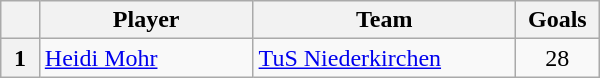<table class="wikitable" width = 400>
<tr>
<th width = 20></th>
<th width = 150>Player</th>
<th width = 180>Team</th>
<th width = 50>Goals</th>
</tr>
<tr>
<th>1</th>
<td align="left"> <a href='#'>Heidi Mohr</a></td>
<td><a href='#'>TuS Niederkirchen</a></td>
<td align="center">28</td>
</tr>
</table>
